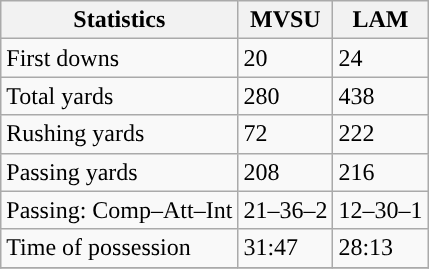<table class="wikitable" style="float: left;">
<tr>
<th>Statistics</th>
<th>MVSU</th>
<th>LAM</th>
</tr>
<tr>
<td>First downs</td>
<td>20</td>
<td>24</td>
</tr>
<tr>
<td>Total yards</td>
<td>280</td>
<td>438</td>
</tr>
<tr>
<td>Rushing yards</td>
<td>72</td>
<td>222</td>
</tr>
<tr>
<td>Passing yards</td>
<td>208</td>
<td>216</td>
</tr>
<tr>
<td>Passing: Comp–Att–Int</td>
<td>21–36–2</td>
<td>12–30–1</td>
</tr>
<tr>
<td>Time of possession</td>
<td>31:47</td>
<td>28:13</td>
</tr>
<tr>
</tr>
</table>
